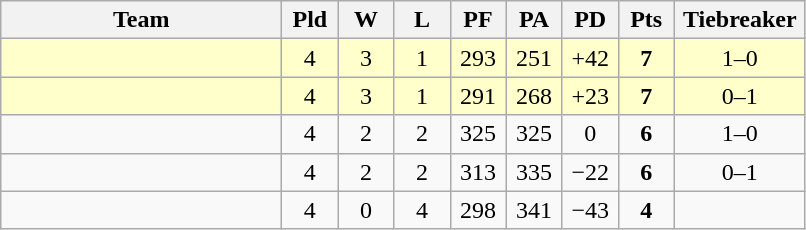<table class=wikitable style="text-align:center">
<tr>
<th width=180>Team</th>
<th width=30>Pld</th>
<th width=30>W</th>
<th width=30>L</th>
<th width=30>PF</th>
<th width=30>PA</th>
<th width=30>PD</th>
<th width=30>Pts</th>
<th width=80>Tiebreaker</th>
</tr>
<tr align=center bgcolor="#ffffcc">
<td align=left></td>
<td>4</td>
<td>3</td>
<td>1</td>
<td>293</td>
<td>251</td>
<td>+42</td>
<td><strong>7</strong></td>
<td>1–0</td>
</tr>
<tr align=center bgcolor="#ffffcc">
<td align=left></td>
<td>4</td>
<td>3</td>
<td>1</td>
<td>291</td>
<td>268</td>
<td>+23</td>
<td><strong>7</strong></td>
<td>0–1</td>
</tr>
<tr align=center>
<td align=left></td>
<td>4</td>
<td>2</td>
<td>2</td>
<td>325</td>
<td>325</td>
<td>0</td>
<td><strong>6</strong></td>
<td>1–0</td>
</tr>
<tr align=center>
<td align=left></td>
<td>4</td>
<td>2</td>
<td>2</td>
<td>313</td>
<td>335</td>
<td>−22</td>
<td><strong>6</strong></td>
<td>0–1</td>
</tr>
<tr align=center>
<td align=left></td>
<td>4</td>
<td>0</td>
<td>4</td>
<td>298</td>
<td>341</td>
<td>−43</td>
<td><strong>4</strong></td>
<td></td>
</tr>
</table>
